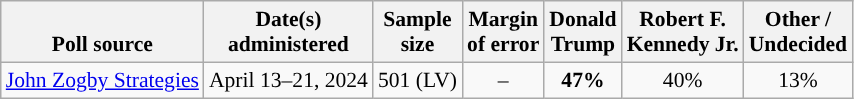<table class="wikitable sortable mw-datatable" style="font-size:90%;text-align:center;line-height:17px">
<tr valign=bottom>
<th>Poll source</th>
<th>Date(s)<br>administered</th>
<th>Sample<br>size</th>
<th>Margin<br>of error</th>
<th class="unsortable">Donald<br>Trump<br></th>
<th class="unsortable">Robert F.<br>Kennedy Jr.<br></th>
<th class="unsortable">Other /<br>Undecided</th>
</tr>
<tr>
<td style="text-align:left;"><a href='#'>John Zogby Strategies</a></td>
<td data-sort-value="2024-05-01">April 13–21, 2024</td>
<td>501 (LV)</td>
<td>–</td>
<td style="background-color:"><strong>47%</strong></td>
<td>40%</td>
<td>13%</td>
</tr>
</table>
